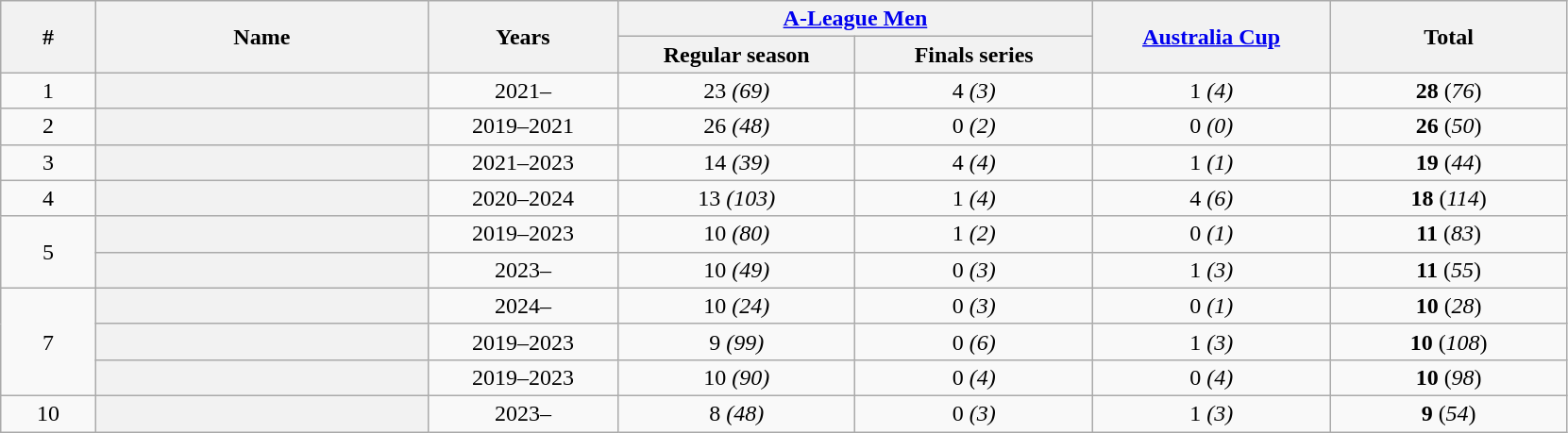<table class="sortable wikitable plainrowheaders"  style="text-align: center;">
<tr>
<th rowspan="2" scope="col" style="width:4%;">#</th>
<th rowspan="2" scope="col" style="width:14%;">Name</th>
<th rowspan="2" scope="col" style="width:8%;">Years</th>
<th colspan="2" scope="col" style="width:10%;"><a href='#'>A-League Men</a></th>
<th rowspan="2" scope="col" style="width:10%;"><a href='#'>Australia Cup</a></th>
<th rowspan="2" scope="col" style="width:10%;">Total</th>
</tr>
<tr>
<th scope="col" style="width:10%;">Regular season</th>
<th scope="col" style="width:10%;">Finals series</th>
</tr>
<tr>
<td>1</td>
<th scope="row"> <strong></strong></th>
<td>2021–</td>
<td>23 <em>(69)</em></td>
<td>4 <em>(3)</em></td>
<td>1 <em>(4)</em></td>
<td><strong>28</strong> (<em>76</em>)</td>
</tr>
<tr>
<td>2</td>
<th scope="row"> </th>
<td>2019–2021</td>
<td>26 <em>(48)</em></td>
<td>0 <em>(2)</em></td>
<td>0 <em>(0)</em></td>
<td><strong>26</strong> (<em>50</em>)</td>
</tr>
<tr>
<td>3</td>
<th scope="row"> </th>
<td>2021–2023</td>
<td>14 <em>(39)</em></td>
<td>4 <em>(4)</em></td>
<td>1 <em>(1)</em></td>
<td><strong>19</strong> (<em>44</em>)</td>
</tr>
<tr>
<td>4</td>
<th scope="row"> </th>
<td>2020–2024</td>
<td>13 <em>(103)</em></td>
<td>1 <em>(4)</em></td>
<td>4 <em>(6)</em></td>
<td><strong>18</strong> (<em>114</em>)</td>
</tr>
<tr>
<td rowspan="2">5</td>
<th scope="row"> </th>
<td>2019–2023</td>
<td>10 <em>(80)</em></td>
<td>1 <em>(2)</em></td>
<td>0 <em>(1)</em></td>
<td><strong>11</strong> (<em>83</em>)</td>
</tr>
<tr>
<th scope="row"> <strong></strong></th>
<td>2023–</td>
<td>10 <em>(49)</em></td>
<td>0 <em>(3)</em></td>
<td>1 <em>(3)</em></td>
<td><strong>11</strong> (<em>55</em>)</td>
</tr>
<tr>
<td rowspan="3">7</td>
<th scope="row"><strong> </strong></th>
<td>2024–</td>
<td>10 <em>(24)</em></td>
<td>0 <em>(3)</em></td>
<td>0 <em>(1)</em></td>
<td><strong>10</strong> (<em>28</em>)</td>
</tr>
<tr>
<th scope="row"> </th>
<td>2019–2023</td>
<td>9 <em>(99)</em></td>
<td>0 <em>(6)</em></td>
<td>1 <em>(3)</em></td>
<td><strong>10</strong> (<em>108</em>)</td>
</tr>
<tr>
<th scope="row"> </th>
<td>2019–2023</td>
<td>10 <em>(90)</em></td>
<td>0 <em>(4)</em></td>
<td>0 <em>(4)</em></td>
<td><strong>10</strong> (<em>98</em>)</td>
</tr>
<tr>
<td rowspan="1">10</td>
<th scope="row"><strong> </strong></th>
<td>2023–</td>
<td>8 <em>(48)</em></td>
<td>0 <em>(3)</em></td>
<td>1 <em>(3)</em></td>
<td><strong>9</strong> (<em>54</em>)</td>
</tr>
</table>
